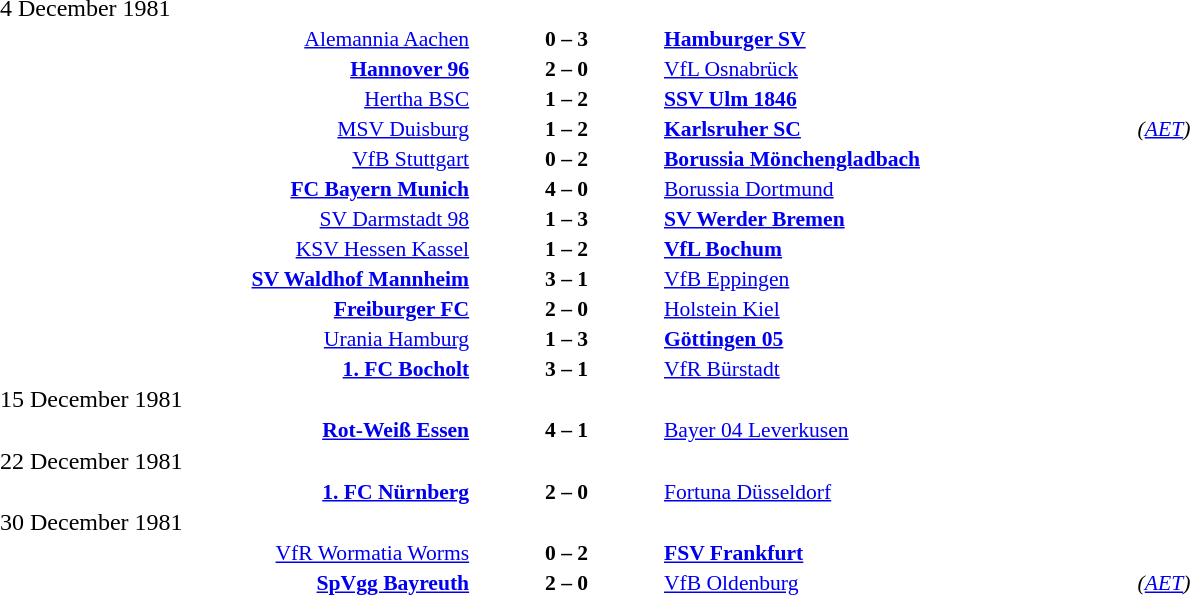<table width=100% cellspacing=1>
<tr>
<th width=25%></th>
<th width=10%></th>
<th width=25%></th>
<th></th>
</tr>
<tr>
<td>4 December 1981</td>
</tr>
<tr style=font-size:90%>
<td align=right><a href='#'>Alemannia Aachen</a></td>
<td align=center><strong>0 – 3</strong></td>
<td><strong><a href='#'>Hamburger SV</a></strong></td>
</tr>
<tr style=font-size:90%>
<td align=right><strong><a href='#'>Hannover 96</a></strong></td>
<td align=center><strong>2 – 0</strong></td>
<td><a href='#'>VfL Osnabrück</a></td>
</tr>
<tr style=font-size:90%>
<td align=right><a href='#'>Hertha BSC</a></td>
<td align=center><strong>1 – 2</strong></td>
<td><strong><a href='#'>SSV Ulm 1846</a></strong></td>
</tr>
<tr style=font-size:90%>
<td align=right><a href='#'>MSV Duisburg</a></td>
<td align=center><strong>1 – 2</strong></td>
<td><strong><a href='#'>Karlsruher SC</a></strong></td>
<td><em>(<a href='#'>AET</a>)</em></td>
</tr>
<tr style=font-size:90%>
<td align=right><a href='#'>VfB Stuttgart</a></td>
<td align=center><strong>0 – 2</strong></td>
<td><strong><a href='#'>Borussia Mönchengladbach</a></strong></td>
</tr>
<tr style=font-size:90%>
<td align=right><strong><a href='#'>FC Bayern Munich</a></strong></td>
<td align=center><strong>4 – 0</strong></td>
<td><a href='#'>Borussia Dortmund</a></td>
</tr>
<tr style=font-size:90%>
<td align=right><a href='#'>SV Darmstadt 98</a></td>
<td align=center><strong>1 – 3</strong></td>
<td><strong><a href='#'>SV Werder Bremen</a></strong></td>
</tr>
<tr style=font-size:90%>
<td align=right><a href='#'>KSV Hessen Kassel</a></td>
<td align=center><strong>1 – 2</strong></td>
<td><strong><a href='#'>VfL Bochum</a></strong></td>
</tr>
<tr style=font-size:90%>
<td align=right><strong><a href='#'>SV Waldhof Mannheim</a></strong></td>
<td align=center><strong>3 – 1</strong></td>
<td><a href='#'>VfB Eppingen</a></td>
</tr>
<tr style=font-size:90%>
<td align=right><strong><a href='#'>Freiburger FC</a></strong></td>
<td align=center><strong>2 – 0</strong></td>
<td><a href='#'>Holstein Kiel</a></td>
</tr>
<tr style=font-size:90%>
<td align=right><a href='#'>Urania Hamburg</a></td>
<td align=center><strong>1 – 3</strong></td>
<td><strong><a href='#'>Göttingen 05</a></strong></td>
</tr>
<tr style=font-size:90%>
<td align=right><strong><a href='#'>1. FC Bocholt</a></strong></td>
<td align=center><strong>3 – 1</strong></td>
<td><a href='#'>VfR Bürstadt</a></td>
</tr>
<tr>
<td>15 December 1981</td>
</tr>
<tr style=font-size:90%>
<td align=right><strong><a href='#'>Rot-Weiß Essen</a></strong></td>
<td align=center><strong>4 – 1</strong></td>
<td><a href='#'>Bayer 04 Leverkusen</a></td>
</tr>
<tr>
<td>22 December 1981</td>
</tr>
<tr style=font-size:90%>
<td align=right><strong><a href='#'>1. FC Nürnberg</a></strong></td>
<td align=center><strong>2 – 0</strong></td>
<td><a href='#'>Fortuna Düsseldorf</a></td>
</tr>
<tr>
<td>30 December 1981</td>
</tr>
<tr style=font-size:90%>
<td align=right><a href='#'>VfR Wormatia Worms</a></td>
<td align=center><strong>0 – 2</strong></td>
<td><strong><a href='#'>FSV Frankfurt</a></strong></td>
</tr>
<tr style=font-size:90%>
<td align=right><strong><a href='#'>SpVgg Bayreuth</a></strong></td>
<td align=center><strong>2 – 0</strong></td>
<td><a href='#'>VfB Oldenburg</a></td>
<td><em>(<a href='#'>AET</a>)</em></td>
</tr>
</table>
